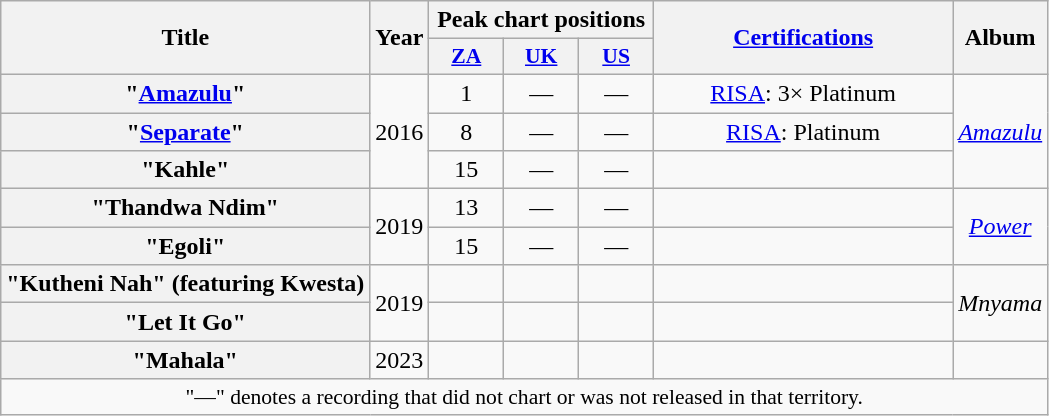<table class="wikitable plainrowheaders" style="text-align:center;">
<tr>
<th scope="col" rowspan="2">Title</th>
<th scope="col" rowspan="2">Year</th>
<th scope="col" colspan="3">Peak chart positions</th>
<th scope="col" rowspan="2" style="width:12em;"><a href='#'>Certifications</a></th>
<th scope="col" rowspan="2">Album</th>
</tr>
<tr>
<th scope="col" style="width:3em;font-size:90%;"><a href='#'>ZA</a><br></th>
<th scope="col" style="width:3em;font-size:90%;"><a href='#'>UK</a><br></th>
<th scope="col" style="width:3em;font-size:90%;"><a href='#'>US</a><br></th>
</tr>
<tr>
<th scope="row">"<a href='#'>Amazulu</a>"</th>
<td rowspan="3">2016</td>
<td>1</td>
<td>—</td>
<td>—</td>
<td><a href='#'>RISA</a>: 3× Platinum</td>
<td rowspan="3"><a href='#'><em>Amazulu</em></a></td>
</tr>
<tr>
<th scope="row">"<a href='#'>Separate</a>"</th>
<td>8</td>
<td>—</td>
<td>—</td>
<td><a href='#'>RISA</a>: Platinum</td>
</tr>
<tr>
<th scope="row">"Kahle"</th>
<td>15</td>
<td>—</td>
<td>—</td>
<td></td>
</tr>
<tr>
<th scope="row">"Thandwa Ndim"</th>
<td rowspan="2">2019</td>
<td>13</td>
<td>—</td>
<td>—</td>
<td></td>
<td rowspan="2"><em><a href='#'>Power</a></em></td>
</tr>
<tr>
<th scope="row">"Egoli"</th>
<td>15</td>
<td>—</td>
<td>—</td>
<td></td>
</tr>
<tr>
<th scope="row">"Kutheni Nah" (featuring Kwesta)</th>
<td rowspan=2>2019</td>
<td></td>
<td></td>
<td></td>
<td></td>
<td rowspan=2><em>Mnyama</em></td>
</tr>
<tr>
<th scope="row">"Let It Go"</th>
<td></td>
<td></td>
<td></td>
<td></td>
</tr>
<tr>
<th scope="row">"Mahala"</th>
<td>2023</td>
<td></td>
<td></td>
<td></td>
<td></td>
<td></td>
</tr>
<tr>
<td colspan="8" style="font-size:90%">"—" denotes a recording that did not chart or was not released in that territory.</td>
</tr>
</table>
